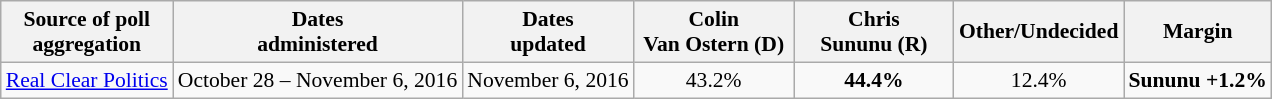<table class="wikitable sortable" style="text-align:center;font-size:90%;line-height:17px">
<tr>
<th>Source of poll<br>aggregation</th>
<th>Dates<br>administered</th>
<th>Dates<br>updated</th>
<th style="width:100px;">Colin<br>Van Ostern (D)</th>
<th style="width:100px;">Chris<br>Sununu (R)</th>
<th style="width:100px;">Other/Undecided<br></th>
<th>Margin</th>
</tr>
<tr>
<td><a href='#'>Real Clear Politics</a></td>
<td>October 28 – November 6, 2016</td>
<td>November 6, 2016</td>
<td>43.2%</td>
<td><strong>44.4%</strong></td>
<td>12.4%</td>
<td><strong>Sununu +1.2%</strong></td>
</tr>
</table>
